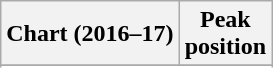<table class="wikitable sortable plainrowheaders" style="text-align:center;">
<tr>
<th scope="col">Chart (2016–17)</th>
<th scope="col">Peak<br>position</th>
</tr>
<tr>
</tr>
<tr>
</tr>
</table>
